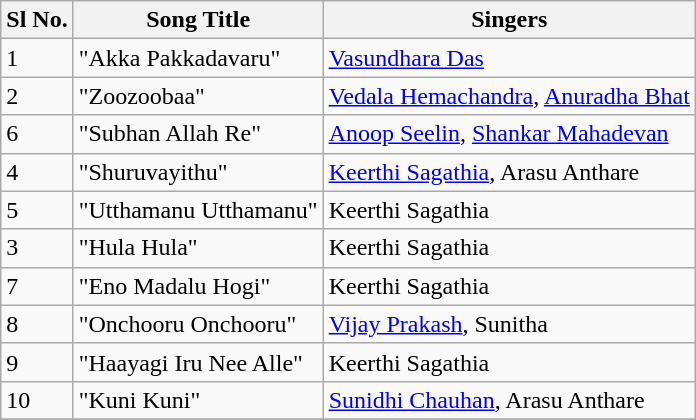<table class="wikitable">
<tr>
<th>Sl No.</th>
<th>Song Title</th>
<th>Singers</th>
</tr>
<tr>
<td>1</td>
<td>"Akka Pakkadavaru"</td>
<td><a href='#'>Vasundhara Das</a></td>
</tr>
<tr>
<td>2</td>
<td>"Zoozoobaa"</td>
<td><a href='#'>Vedala Hemachandra</a>, <a href='#'>Anuradha Bhat</a></td>
</tr>
<tr>
<td>6</td>
<td>"Subhan Allah Re"</td>
<td><a href='#'>Anoop Seelin</a>, <a href='#'>Shankar Mahadevan</a></td>
</tr>
<tr>
<td>4</td>
<td>"Shuruvayithu"</td>
<td><a href='#'>Keerthi Sagathia</a>, Arasu Anthare</td>
</tr>
<tr>
<td>5</td>
<td>"Utthamanu Utthamanu"</td>
<td>Keerthi Sagathia</td>
</tr>
<tr>
<td>3</td>
<td>"Hula Hula"</td>
<td>Keerthi Sagathia</td>
</tr>
<tr>
<td>7</td>
<td>"Eno Madalu Hogi"</td>
<td>Keerthi Sagathia</td>
</tr>
<tr>
<td>8</td>
<td>"Onchooru Onchooru"</td>
<td><a href='#'>Vijay Prakash</a>, Sunitha</td>
</tr>
<tr>
<td>9</td>
<td>"Haayagi Iru Nee Alle"</td>
<td>Keerthi Sagathia</td>
</tr>
<tr>
<td>10</td>
<td>"Kuni Kuni"</td>
<td><a href='#'>Sunidhi Chauhan</a>, Arasu Anthare</td>
</tr>
<tr>
</tr>
</table>
